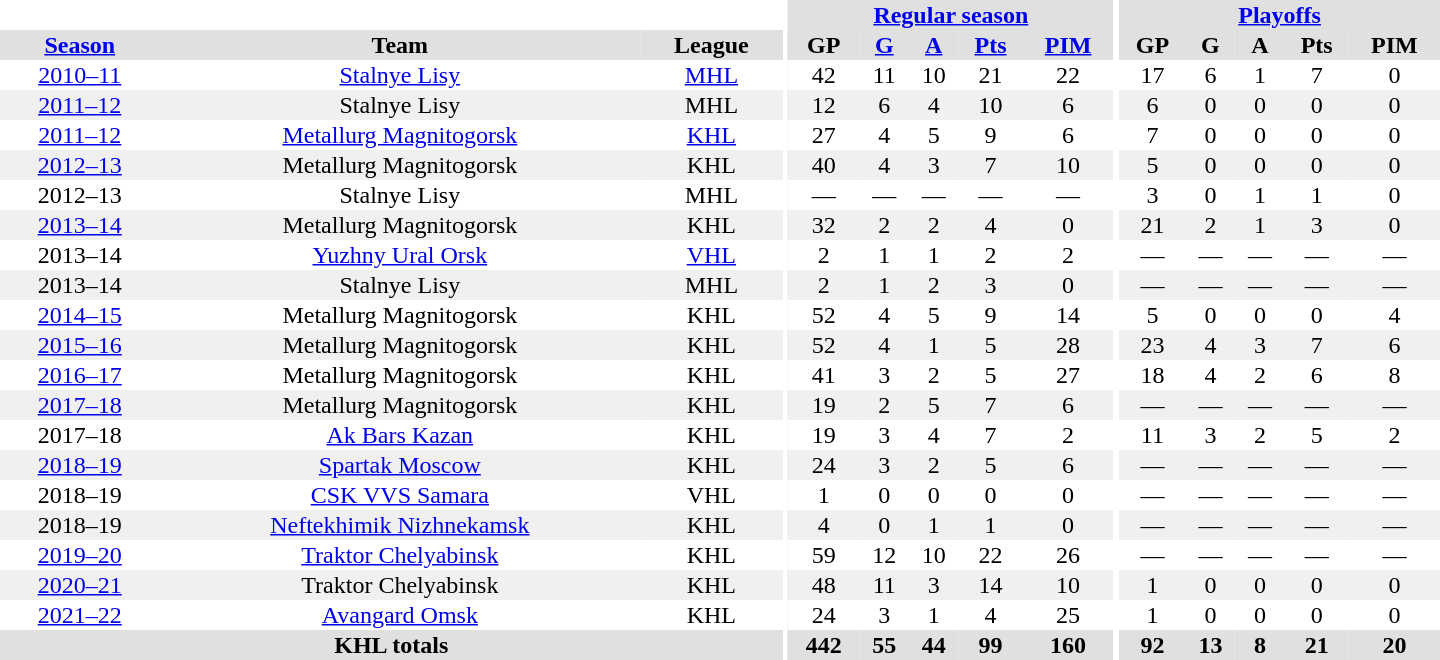<table border="0" cellpadding="1" cellspacing="0" style="text-align:center; width:60em">
<tr bgcolor="#e0e0e0">
<th colspan="3" bgcolor="#ffffff"></th>
<th rowspan="99" bgcolor="#ffffff"></th>
<th colspan="5"><a href='#'>Regular season</a></th>
<th rowspan="99" bgcolor="#ffffff"></th>
<th colspan="5"><a href='#'>Playoffs</a></th>
</tr>
<tr bgcolor="#e0e0e0">
<th><a href='#'>Season</a></th>
<th>Team</th>
<th>League</th>
<th>GP</th>
<th><a href='#'>G</a></th>
<th><a href='#'>A</a></th>
<th><a href='#'>Pts</a></th>
<th><a href='#'>PIM</a></th>
<th>GP</th>
<th>G</th>
<th>A</th>
<th>Pts</th>
<th>PIM</th>
</tr>
<tr>
<td><a href='#'>2010–11</a></td>
<td><a href='#'>Stalnye Lisy</a></td>
<td><a href='#'>MHL</a></td>
<td>42</td>
<td>11</td>
<td>10</td>
<td>21</td>
<td>22</td>
<td>17</td>
<td>6</td>
<td>1</td>
<td>7</td>
<td>0</td>
</tr>
<tr bgcolor="#f0f0f0">
<td><a href='#'>2011–12</a></td>
<td>Stalnye Lisy</td>
<td>MHL</td>
<td>12</td>
<td>6</td>
<td>4</td>
<td>10</td>
<td>6</td>
<td>6</td>
<td>0</td>
<td>0</td>
<td>0</td>
<td>0</td>
</tr>
<tr>
<td><a href='#'>2011–12</a></td>
<td><a href='#'>Metallurg Magnitogorsk</a></td>
<td><a href='#'>KHL</a></td>
<td>27</td>
<td>4</td>
<td>5</td>
<td>9</td>
<td>6</td>
<td>7</td>
<td>0</td>
<td>0</td>
<td>0</td>
<td>0</td>
</tr>
<tr bgcolor="#f0f0f0">
<td><a href='#'>2012–13</a></td>
<td>Metallurg Magnitogorsk</td>
<td>KHL</td>
<td>40</td>
<td>4</td>
<td>3</td>
<td>7</td>
<td>10</td>
<td>5</td>
<td>0</td>
<td>0</td>
<td>0</td>
<td>0</td>
</tr>
<tr>
<td>2012–13</td>
<td>Stalnye Lisy</td>
<td>MHL</td>
<td>—</td>
<td>—</td>
<td>—</td>
<td>—</td>
<td>—</td>
<td>3</td>
<td>0</td>
<td>1</td>
<td>1</td>
<td>0</td>
</tr>
<tr bgcolor="#f0f0f0">
<td><a href='#'>2013–14</a></td>
<td>Metallurg Magnitogorsk</td>
<td>KHL</td>
<td>32</td>
<td>2</td>
<td>2</td>
<td>4</td>
<td>0</td>
<td>21</td>
<td>2</td>
<td>1</td>
<td>3</td>
<td>0</td>
</tr>
<tr>
<td>2013–14</td>
<td><a href='#'>Yuzhny Ural Orsk</a></td>
<td><a href='#'>VHL</a></td>
<td>2</td>
<td>1</td>
<td>1</td>
<td>2</td>
<td>2</td>
<td>—</td>
<td>—</td>
<td>—</td>
<td>—</td>
<td>—</td>
</tr>
<tr bgcolor="#f0f0f0">
<td>2013–14</td>
<td>Stalnye Lisy</td>
<td>MHL</td>
<td>2</td>
<td>1</td>
<td>2</td>
<td>3</td>
<td>0</td>
<td>—</td>
<td>—</td>
<td>—</td>
<td>—</td>
<td>—</td>
</tr>
<tr>
<td><a href='#'>2014–15</a></td>
<td>Metallurg Magnitogorsk</td>
<td>KHL</td>
<td>52</td>
<td>4</td>
<td>5</td>
<td>9</td>
<td>14</td>
<td>5</td>
<td>0</td>
<td>0</td>
<td>0</td>
<td>4</td>
</tr>
<tr bgcolor="#f0f0f0">
<td><a href='#'>2015–16</a></td>
<td>Metallurg Magnitogorsk</td>
<td>KHL</td>
<td>52</td>
<td>4</td>
<td>1</td>
<td>5</td>
<td>28</td>
<td>23</td>
<td>4</td>
<td>3</td>
<td>7</td>
<td>6</td>
</tr>
<tr>
<td><a href='#'>2016–17</a></td>
<td>Metallurg Magnitogorsk</td>
<td>KHL</td>
<td>41</td>
<td>3</td>
<td>2</td>
<td>5</td>
<td>27</td>
<td>18</td>
<td>4</td>
<td>2</td>
<td>6</td>
<td>8</td>
</tr>
<tr bgcolor="#f0f0f0">
<td><a href='#'>2017–18</a></td>
<td>Metallurg Magnitogorsk</td>
<td>KHL</td>
<td>19</td>
<td>2</td>
<td>5</td>
<td>7</td>
<td>6</td>
<td>—</td>
<td>—</td>
<td>—</td>
<td>—</td>
<td>—</td>
</tr>
<tr>
<td>2017–18</td>
<td><a href='#'>Ak Bars Kazan</a></td>
<td>KHL</td>
<td>19</td>
<td>3</td>
<td>4</td>
<td>7</td>
<td>2</td>
<td>11</td>
<td>3</td>
<td>2</td>
<td>5</td>
<td>2</td>
</tr>
<tr bgcolor="#f0f0f0">
<td><a href='#'>2018–19</a></td>
<td><a href='#'>Spartak Moscow</a></td>
<td>KHL</td>
<td>24</td>
<td>3</td>
<td>2</td>
<td>5</td>
<td>6</td>
<td>—</td>
<td>—</td>
<td>—</td>
<td>—</td>
<td>—</td>
</tr>
<tr>
<td>2018–19</td>
<td><a href='#'>CSK VVS Samara</a></td>
<td>VHL</td>
<td>1</td>
<td>0</td>
<td>0</td>
<td>0</td>
<td>0</td>
<td>—</td>
<td>—</td>
<td>—</td>
<td>—</td>
<td>—</td>
</tr>
<tr align="center" bgcolor="#f0f0f0">
<td>2018–19</td>
<td><a href='#'>Neftekhimik Nizhnekamsk</a></td>
<td>KHL</td>
<td>4</td>
<td>0</td>
<td>1</td>
<td>1</td>
<td>0</td>
<td>—</td>
<td>—</td>
<td>—</td>
<td>—</td>
<td>—</td>
</tr>
<tr>
<td><a href='#'>2019–20</a></td>
<td><a href='#'>Traktor Chelyabinsk</a></td>
<td>KHL</td>
<td>59</td>
<td>12</td>
<td>10</td>
<td>22</td>
<td>26</td>
<td>—</td>
<td>—</td>
<td>—</td>
<td>—</td>
<td>—</td>
</tr>
<tr bgcolor="#f0f0f0">
<td><a href='#'>2020–21</a></td>
<td>Traktor Chelyabinsk</td>
<td>KHL</td>
<td>48</td>
<td>11</td>
<td>3</td>
<td>14</td>
<td>10</td>
<td>1</td>
<td>0</td>
<td>0</td>
<td>0</td>
<td>0</td>
</tr>
<tr>
<td><a href='#'>2021–22</a></td>
<td><a href='#'>Avangard Omsk</a></td>
<td>KHL</td>
<td>24</td>
<td>3</td>
<td>1</td>
<td>4</td>
<td>25</td>
<td>1</td>
<td>0</td>
<td>0</td>
<td>0</td>
<td>0</td>
</tr>
<tr bgcolor="#e0e0e0">
<th colspan="3">KHL totals</th>
<th>442</th>
<th>55</th>
<th>44</th>
<th>99</th>
<th>160</th>
<th>92</th>
<th>13</th>
<th>8</th>
<th>21</th>
<th>20</th>
</tr>
</table>
